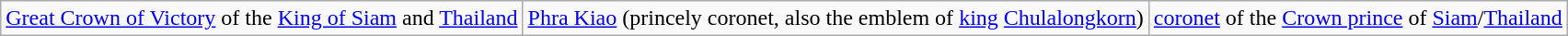<table class="wikitable">
<tr>
<td> <a href='#'>Great Crown of Victory</a> of the <a href='#'>King of Siam</a> and <a href='#'>Thailand</a></td>
<td> <a href='#'>Phra Kiao</a> (princely coronet, also the emblem of <a href='#'>king</a> <a href='#'>Chulalongkorn</a>)</td>
<td> <a href='#'>coronet</a> of the <a href='#'>Crown prince</a> of <a href='#'>Siam</a>/<a href='#'>Thailand</a></td>
</tr>
</table>
